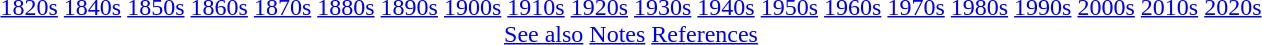<table id="toc" class="toc" summary="Contents" align="center">
<tr>
<th></th>
</tr>
<tr>
<td align="center"><br><a href='#'>1820s</a> <a href='#'>1840s</a> <a href='#'>1850s</a> <a href='#'>1860s</a> <a href='#'>1870s</a> <a href='#'>1880s</a> <a href='#'>1890s</a> <a href='#'>1900s</a> <a href='#'>1910s</a> <a href='#'>1920s</a> <a href='#'>1930s</a> <a href='#'>1940s</a> <a href='#'>1950s</a> <a href='#'>1960s</a> <a href='#'>1970s</a> <a href='#'>1980s</a> <a href='#'>1990s</a> <a href='#'>2000s</a> <a href='#'>2010s</a> <a href='#'>2020s</a><br><a href='#'>See also</a> <a href='#'>Notes</a> <a href='#'>References</a></td>
</tr>
</table>
